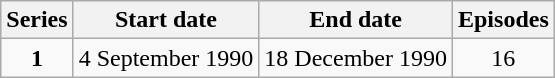<table class="wikitable" style="text-align:center;">
<tr>
<th>Series</th>
<th>Start date</th>
<th>End date</th>
<th>Episodes</th>
</tr>
<tr>
<td><strong>1</strong></td>
<td>4 September 1990</td>
<td>18 December 1990</td>
<td>16</td>
</tr>
</table>
